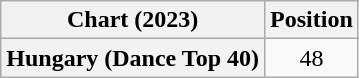<table class="wikitable plainrowheaders" style="text-align:center">
<tr>
<th scope="col">Chart (2023)</th>
<th scope="col">Position</th>
</tr>
<tr>
<th scope="row">Hungary (Dance Top 40)</th>
<td>48</td>
</tr>
</table>
